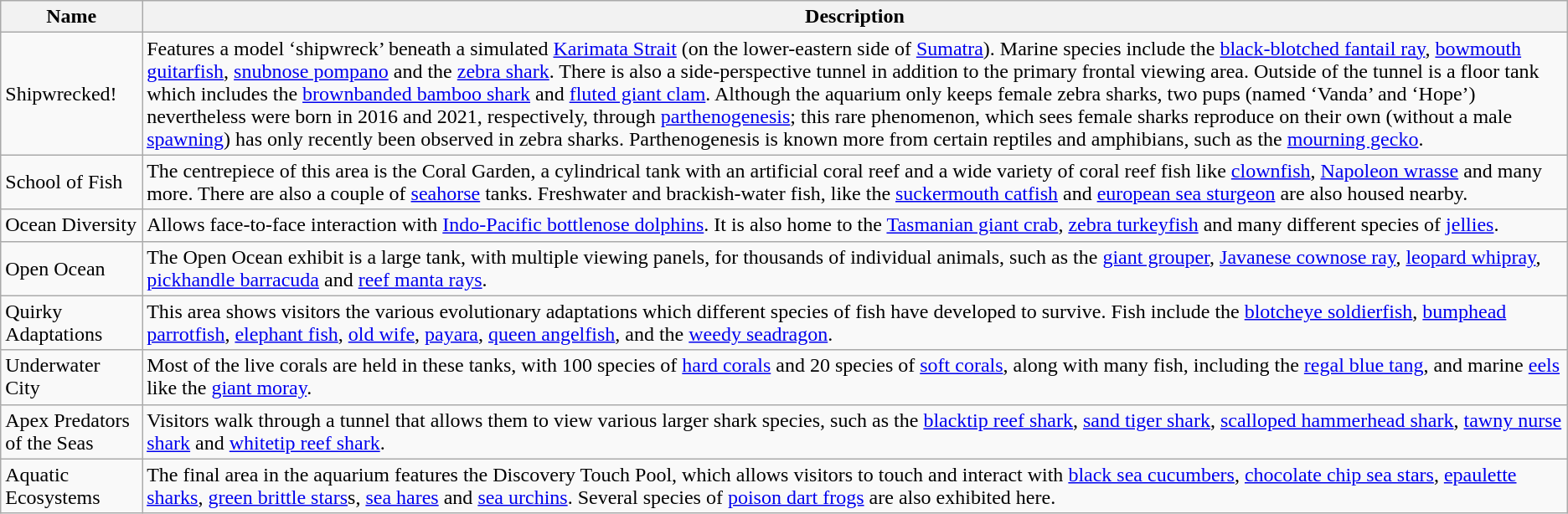<table class="wikitable">
<tr>
<th>Name</th>
<th>Description</th>
</tr>
<tr>
<td>Shipwrecked!</td>
<td>Features a model ‘shipwreck’ beneath a simulated <a href='#'>Karimata Strait</a> (on the lower-eastern side of <a href='#'>Sumatra</a>). Marine species include the <a href='#'>black-blotched fantail ray</a>, <a href='#'>bowmouth guitarfish</a>, <a href='#'>snubnose pompano</a> and the <a href='#'>zebra shark</a>. There is also a side-perspective tunnel in addition to the primary frontal viewing area. Outside of the tunnel is a floor tank which includes the <a href='#'>brownbanded bamboo shark</a> and <a href='#'>fluted giant clam</a>. Although the aquarium only keeps female zebra sharks, two pups (named ‘Vanda’ and ‘Hope’) nevertheless were born in 2016 and 2021, respectively, through <a href='#'>parthenogenesis</a>; this rare phenomenon, which sees female sharks reproduce on their own (without a male  <a href='#'>spawning</a>) has only recently been observed in zebra sharks. Parthenogenesis is known more from certain reptiles and amphibians, such as the <a href='#'>mourning gecko</a>.</td>
</tr>
<tr>
<td>School of Fish</td>
<td>The centrepiece of this area is the Coral Garden, a cylindrical tank with an artificial coral reef and a wide variety of coral reef fish like <a href='#'>clownfish</a>, <a href='#'>Napoleon wrasse</a> and many more. There are also a couple of <a href='#'>seahorse</a> tanks. Freshwater and brackish-water fish, like the <a href='#'>suckermouth catfish</a> and <a href='#'>european sea sturgeon</a> are also housed nearby.</td>
</tr>
<tr>
<td>Ocean Diversity</td>
<td>Allows face-to-face interaction with <a href='#'>Indo-Pacific bottlenose dolphins</a>. It is also home to the <a href='#'>Tasmanian giant crab</a>, <a href='#'>zebra turkeyfish</a> and many different species of <a href='#'>jellies</a>.</td>
</tr>
<tr>
<td>Open Ocean</td>
<td>The Open Ocean exhibit is a large tank, with multiple viewing panels, for thousands of individual animals, such as the <a href='#'>giant grouper</a>, <a href='#'>Javanese cownose ray</a>, <a href='#'>leopard whipray</a>, <a href='#'>pickhandle barracuda</a> and <a href='#'>reef manta rays</a>.</td>
</tr>
<tr>
<td>Quirky Adaptations</td>
<td>This area shows visitors the various evolutionary adaptations which different species of fish have developed to survive. Fish include the <a href='#'>blotcheye soldierfish</a>, <a href='#'>bumphead parrotfish</a>, <a href='#'>elephant fish</a>, <a href='#'>old wife</a>, <a href='#'>payara</a>, <a href='#'>queen angelfish</a>, and the <a href='#'>weedy seadragon</a>.</td>
</tr>
<tr>
<td>Underwater City</td>
<td>Most of the live corals are held in these tanks, with 100 species of <a href='#'>hard corals</a> and 20 species of <a href='#'>soft corals</a>, along with many fish, including the <a href='#'>regal blue tang</a>, and marine <a href='#'>eels</a> like the <a href='#'>giant moray</a>.</td>
</tr>
<tr>
<td>Apex Predators of the Seas</td>
<td>Visitors walk through a tunnel that allows them to view various larger shark species, such as the <a href='#'>blacktip reef shark</a>, <a href='#'>sand tiger shark</a>, <a href='#'>scalloped hammerhead shark</a>, <a href='#'>tawny nurse shark</a> and <a href='#'>whitetip reef shark</a>.</td>
</tr>
<tr>
<td>Aquatic Ecosystems</td>
<td>The final area in the aquarium features the Discovery Touch Pool, which allows visitors to touch and interact with <a href='#'>black sea cucumbers</a>, <a href='#'>chocolate chip sea stars</a>, <a href='#'>epaulette sharks</a>, <a href='#'>green brittle stars</a>s, <a href='#'>sea hares</a> and <a href='#'>sea urchins</a>. Several species of <a href='#'>poison dart frogs</a> are also exhibited here.</td>
</tr>
</table>
